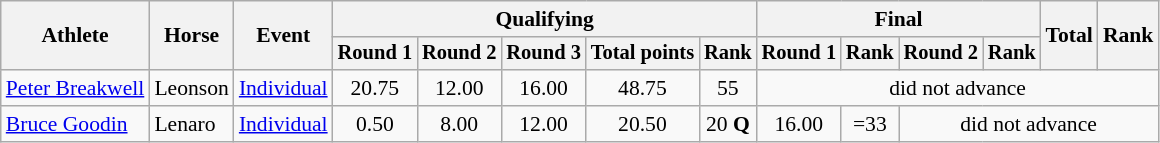<table class=wikitable style="font-size:90%">
<tr>
<th rowspan=2>Athlete</th>
<th rowspan=2>Horse</th>
<th rowspan=2>Event</th>
<th colspan=5>Qualifying</th>
<th colspan=4>Final</th>
<th rowspan=2>Total</th>
<th rowspan=2>Rank</th>
</tr>
<tr style="font-size:95%">
<th>Round 1</th>
<th>Round 2</th>
<th>Round 3</th>
<th>Total points</th>
<th>Rank</th>
<th>Round 1</th>
<th>Rank</th>
<th>Round 2</th>
<th>Rank</th>
</tr>
<tr align=center>
<td align=left><a href='#'>Peter Breakwell</a></td>
<td align=left>Leonson</td>
<td align=left><a href='#'>Individual</a></td>
<td>20.75</td>
<td>12.00</td>
<td>16.00</td>
<td>48.75</td>
<td>55</td>
<td colspan=6>did not advance</td>
</tr>
<tr align=center>
<td align=left><a href='#'>Bruce Goodin</a></td>
<td align=left>Lenaro</td>
<td align=left><a href='#'>Individual</a></td>
<td>0.50</td>
<td>8.00</td>
<td>12.00</td>
<td>20.50</td>
<td>20 <strong>Q</strong></td>
<td>16.00</td>
<td>=33</td>
<td colspan=4>did not advance</td>
</tr>
</table>
